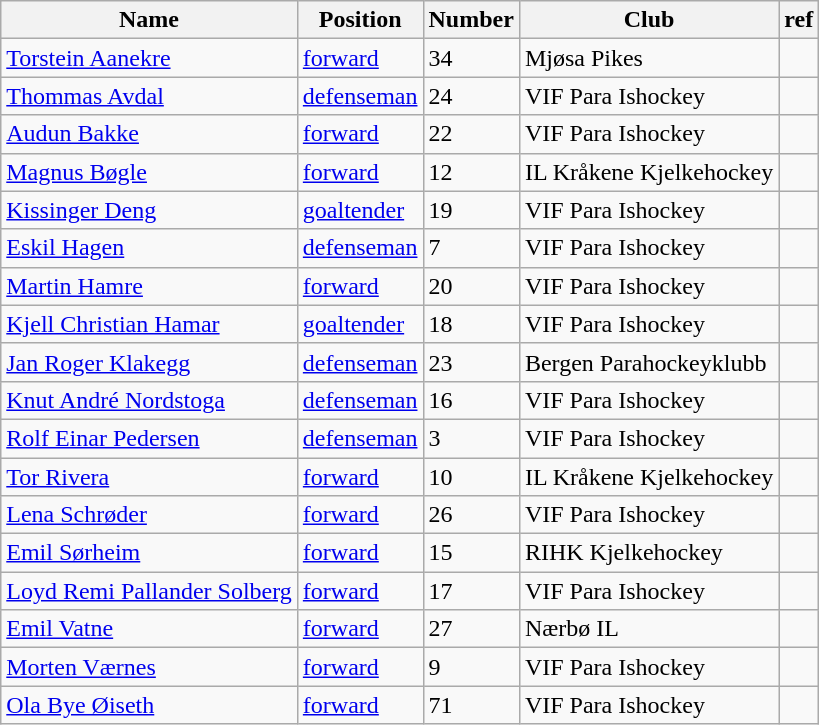<table class="wikitable">
<tr>
<th>Name</th>
<th>Position</th>
<th>Number</th>
<th>Club</th>
<th>ref</th>
</tr>
<tr>
<td><a href='#'>Torstein Aanekre</a></td>
<td><a href='#'>forward</a></td>
<td>34</td>
<td>Mjøsa Pikes</td>
<td></td>
</tr>
<tr>
<td><a href='#'>Thommas Avdal</a></td>
<td><a href='#'>defenseman</a></td>
<td>24</td>
<td>VIF Para Ishockey</td>
<td></td>
</tr>
<tr>
<td><a href='#'>Audun Bakke</a></td>
<td><a href='#'>forward</a></td>
<td>22</td>
<td>VIF Para Ishockey</td>
<td></td>
</tr>
<tr>
<td><a href='#'>Magnus Bøgle</a></td>
<td><a href='#'>forward</a></td>
<td>12</td>
<td>IL Kråkene Kjelkehockey</td>
<td></td>
</tr>
<tr>
<td><a href='#'>Kissinger Deng</a></td>
<td><a href='#'>goaltender</a></td>
<td>19</td>
<td>VIF Para Ishockey</td>
<td></td>
</tr>
<tr>
<td><a href='#'>Eskil Hagen</a></td>
<td><a href='#'>defenseman</a></td>
<td>7</td>
<td>VIF Para Ishockey</td>
<td></td>
</tr>
<tr>
<td><a href='#'>Martin Hamre</a></td>
<td><a href='#'>forward</a></td>
<td>20</td>
<td>VIF Para Ishockey</td>
<td></td>
</tr>
<tr>
<td><a href='#'>Kjell Christian Hamar</a></td>
<td><a href='#'>goaltender</a></td>
<td>18</td>
<td>VIF Para Ishockey</td>
<td></td>
</tr>
<tr>
<td><a href='#'>Jan Roger Klakegg</a></td>
<td><a href='#'>defenseman</a></td>
<td>23</td>
<td>Bergen Parahockeyklubb</td>
<td></td>
</tr>
<tr>
<td><a href='#'>Knut André Nordstoga</a></td>
<td><a href='#'>defenseman</a></td>
<td>16</td>
<td>VIF Para Ishockey</td>
<td></td>
</tr>
<tr>
<td><a href='#'>Rolf Einar Pedersen</a></td>
<td><a href='#'>defenseman</a></td>
<td>3</td>
<td>VIF Para Ishockey</td>
<td></td>
</tr>
<tr>
<td><a href='#'>Tor Rivera</a></td>
<td><a href='#'>forward</a></td>
<td>10</td>
<td>IL Kråkene Kjelkehockey</td>
<td></td>
</tr>
<tr>
<td><a href='#'>Lena Schrøder</a></td>
<td><a href='#'>forward</a></td>
<td>26</td>
<td>VIF Para Ishockey</td>
<td></td>
</tr>
<tr>
<td><a href='#'>Emil Sørheim</a></td>
<td><a href='#'>forward</a></td>
<td>15</td>
<td>RIHK Kjelkehockey</td>
<td></td>
</tr>
<tr>
<td><a href='#'>Loyd Remi Pallander Solberg</a></td>
<td><a href='#'>forward</a></td>
<td>17</td>
<td>VIF Para Ishockey</td>
<td></td>
</tr>
<tr>
<td><a href='#'>Emil Vatne</a></td>
<td><a href='#'>forward</a></td>
<td>27</td>
<td>Nærbø IL</td>
<td></td>
</tr>
<tr>
<td><a href='#'>Morten Værnes</a></td>
<td><a href='#'>forward</a></td>
<td>9</td>
<td>VIF Para Ishockey</td>
<td></td>
</tr>
<tr>
<td><a href='#'>Ola Bye Øiseth</a></td>
<td><a href='#'>forward</a></td>
<td>71</td>
<td>VIF Para Ishockey</td>
<td></td>
</tr>
</table>
